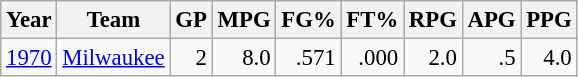<table class="wikitable sortable" style="font-size:95%; text-align:right;">
<tr>
<th>Year</th>
<th>Team</th>
<th>GP</th>
<th>MPG</th>
<th>FG%</th>
<th>FT%</th>
<th>RPG</th>
<th>APG</th>
<th>PPG</th>
</tr>
<tr>
<td style="text-align:left;"><a href='#'>1970</a></td>
<td style="text-align:left;"><a href='#'>Milwaukee</a></td>
<td>2</td>
<td>8.0</td>
<td>.571</td>
<td>.000</td>
<td>2.0</td>
<td>.5</td>
<td>4.0</td>
</tr>
</table>
